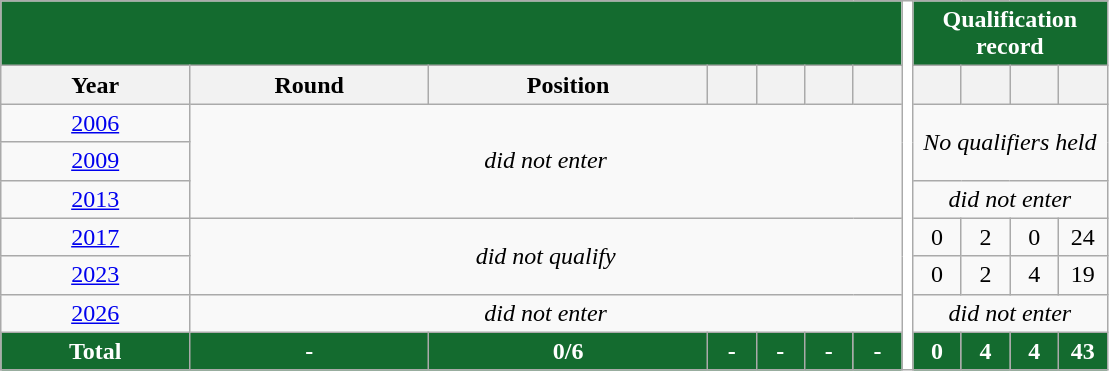<table class="wikitable" style="text-align: center;">
<tr>
<th style="background:#146B2F;" colspan="7"><a href='#'></a></th>
<th style="background:white; width:1%;" rowspan="9"></th>
<th style="background:#146B2F; color:white;" colspan="5">Qualification record</th>
</tr>
<tr>
<th>Year</th>
<th>Round</th>
<th>Position</th>
<th width=25></th>
<th width=25></th>
<th width=25></th>
<th width=25></th>
<th width=25></th>
<th width=25></th>
<th width=25></th>
<th width=25></th>
</tr>
<tr>
<td><a href='#'>2006</a></td>
<td colspan=6 rowspan=3><em>did not enter</em></td>
<td colspan=4 rowspan=2 align=center><em>No qualifiers held</em></td>
</tr>
<tr>
<td><a href='#'>2009</a></td>
</tr>
<tr>
<td><a href='#'>2013</a></td>
<td colspan=4 align=center><em>did not enter</em></td>
</tr>
<tr>
<td><a href='#'>2017</a></td>
<td colspan=6 rowspan=2 align=center><em>did not qualify</em></td>
<td>0</td>
<td>2</td>
<td>0</td>
<td>24</td>
</tr>
<tr>
<td><a href='#'>2023</a></td>
<td>0</td>
<td>2</td>
<td>4</td>
<td>19</td>
</tr>
<tr>
<td><a href='#'>2026</a></td>
<td colspan=6 align=center><em>did not enter</em></td>
<td colspan=4 align=center><em>did not enter</em></td>
</tr>
<tr>
<th style="color:white; background:#146B2F;"><strong>Total</strong></th>
<th style="color:white; background:#146B2F;"><strong>-</strong></th>
<th style="color:white; background:#146B2F;"><strong>0/6</strong></th>
<th style="color:white; background:#146B2F;"><strong>-</strong></th>
<th style="color:white; background:#146B2F;"><strong>-</strong></th>
<th style="color:white; background:#146B2F;"><strong>-</strong></th>
<th style="color:white; background:#146B2F;"><strong>-</strong></th>
<th style="color:white; background:#146B2F;"><strong>0</strong></th>
<th style="color:white; background:#146B2F;"><strong>4</strong></th>
<th style="color:white; background:#146B2F;"><strong>4</strong></th>
<th style="color:white; background:#146B2F;"><strong>43</strong></th>
</tr>
</table>
